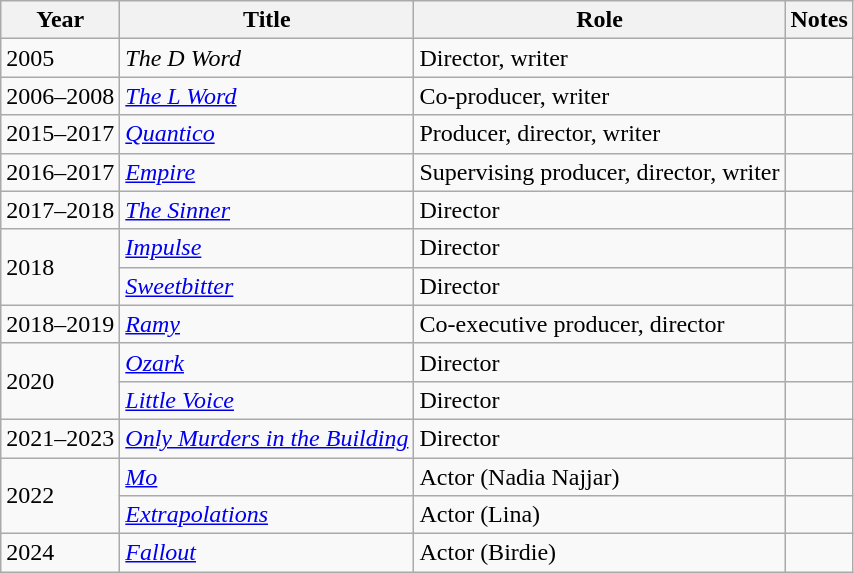<table class="wikitable">
<tr>
<th>Year</th>
<th>Title</th>
<th>Role</th>
<th>Notes</th>
</tr>
<tr>
<td>2005</td>
<td><em>The D Word</em></td>
<td>Director, writer</td>
<td></td>
</tr>
<tr>
<td>2006–2008</td>
<td><em><a href='#'>The L Word</a></em></td>
<td>Co-producer, writer</td>
<td></td>
</tr>
<tr>
<td>2015–2017</td>
<td><em><a href='#'>Quantico</a></em></td>
<td>Producer, director, writer</td>
<td></td>
</tr>
<tr>
<td>2016–2017</td>
<td><em><a href='#'>Empire</a></em></td>
<td>Supervising producer, director, writer</td>
<td></td>
</tr>
<tr>
<td>2017–2018</td>
<td><em><a href='#'>The Sinner</a></em></td>
<td>Director</td>
<td></td>
</tr>
<tr>
<td rowspan="2">2018</td>
<td><em><a href='#'>Impulse</a></em></td>
<td>Director</td>
<td></td>
</tr>
<tr>
<td><em><a href='#'>Sweetbitter</a></em></td>
<td>Director</td>
<td></td>
</tr>
<tr>
<td>2018–2019</td>
<td><em><a href='#'>Ramy</a></em></td>
<td>Co-executive producer, director</td>
<td></td>
</tr>
<tr>
<td rowspan="2">2020</td>
<td><em><a href='#'>Ozark</a></em></td>
<td>Director</td>
<td></td>
</tr>
<tr>
<td><em><a href='#'>Little Voice</a></em></td>
<td>Director</td>
<td></td>
</tr>
<tr>
<td>2021–2023</td>
<td><em><a href='#'>Only Murders in the Building</a></em></td>
<td>Director</td>
<td></td>
</tr>
<tr>
<td rowspan="2">2022</td>
<td><em><a href='#'>Mo</a></em></td>
<td>Actor (Nadia Najjar)</td>
<td></td>
</tr>
<tr>
<td><em><a href='#'>Extrapolations</a></em></td>
<td>Actor (Lina)</td>
<td></td>
</tr>
<tr>
<td>2024</td>
<td><em><a href='#'>Fallout</a></em></td>
<td>Actor (Birdie)</td>
<td></td>
</tr>
</table>
